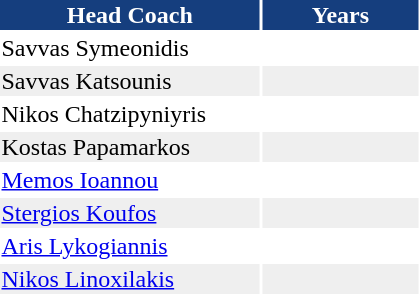<table>
<tr style="color:#FFFFFF; background:#153E7E;">
<th width="50%">Head Coach</th>
<th width="30%">Years</th>
</tr>
<tr>
<td> Savvas Symeonidis</td>
<td></td>
</tr>
<tr bgcolor="#EFEFEF">
<td> Savvas Katsounis</td>
<td></td>
</tr>
<tr>
<td> Nikos Chatzipyniyris</td>
<td></td>
</tr>
<tr bgcolor="#EFEFEF">
<td> Kostas Papamarkos</td>
<td></td>
</tr>
<tr>
<td> <a href='#'>Memos Ioannou</a></td>
<td></td>
</tr>
<tr bgcolor="#EFEFEF">
<td> <a href='#'>Stergios Koufos</a></td>
<td></td>
</tr>
<tr>
<td> <a href='#'>Aris Lykogiannis</a></td>
<td></td>
</tr>
<tr bgcolor="#EFEFEF">
<td> <a href='#'>Nikos Linoxilakis</a></td>
<td></td>
</tr>
</table>
